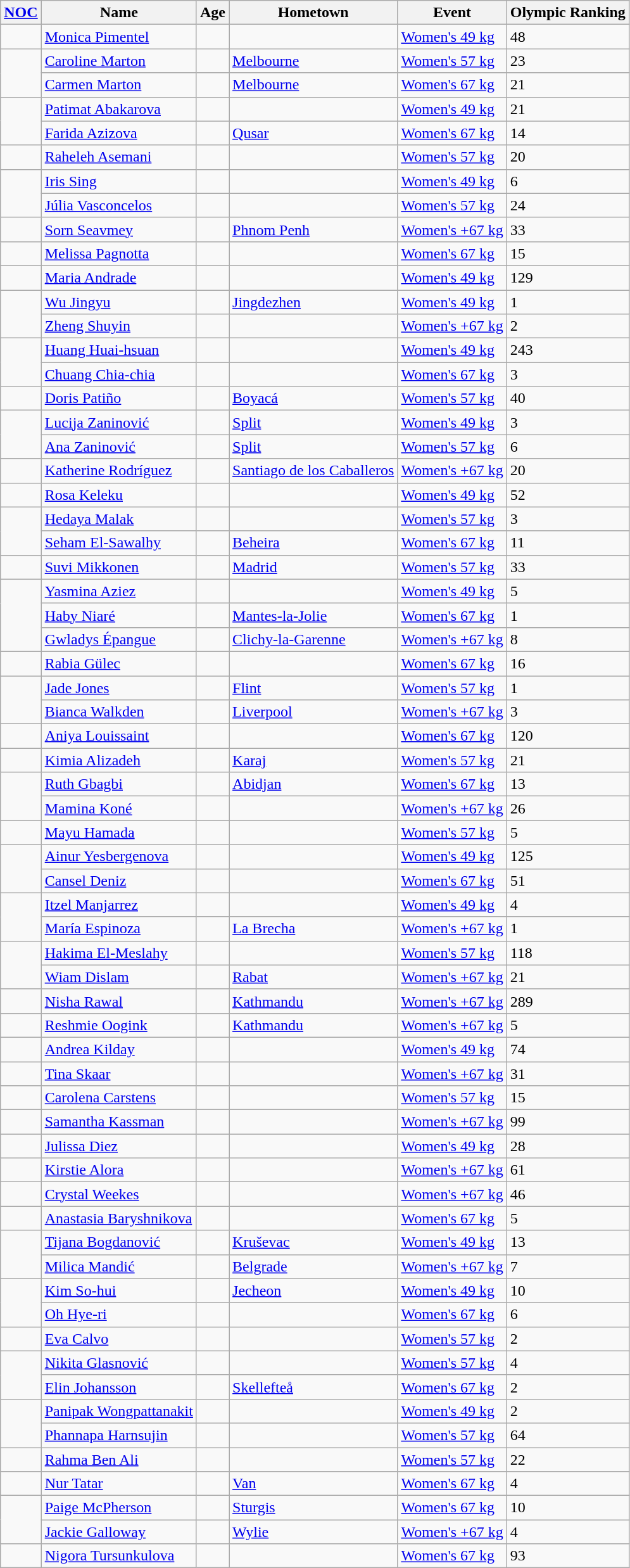<table class="wikitable sortable">
<tr>
<th><a href='#'>NOC</a></th>
<th>Name</th>
<th>Age</th>
<th>Hometown</th>
<th>Event</th>
<th>Olympic Ranking</th>
</tr>
<tr>
<td></td>
<td data-sort-value="Pimentel, Monica"><a href='#'>Monica Pimentel</a></td>
<td></td>
<td></td>
<td><a href='#'>Women's 49 kg</a></td>
<td>48</td>
</tr>
<tr>
<td rowspan=2></td>
<td data-sort-value="Marton, Caroline"><a href='#'>Caroline Marton</a></td>
<td></td>
<td> <a href='#'>Melbourne</a></td>
<td><a href='#'>Women's 57 kg</a></td>
<td>23</td>
</tr>
<tr>
<td data-sort-value="Marton, Carmen"><a href='#'>Carmen Marton</a></td>
<td></td>
<td> <a href='#'>Melbourne</a></td>
<td><a href='#'>Women's 67 kg</a></td>
<td>21</td>
</tr>
<tr>
<td rowspan=2></td>
<td data-sort-value="Abakarova, Patimat"><a href='#'>Patimat Abakarova</a></td>
<td></td>
<td></td>
<td><a href='#'>Women's 49 kg</a></td>
<td>21</td>
</tr>
<tr>
<td data-sort-value="Azizova, Farida"><a href='#'>Farida Azizova</a></td>
<td></td>
<td> <a href='#'>Qusar</a></td>
<td><a href='#'>Women's 67 kg</a></td>
<td>14</td>
</tr>
<tr>
<td></td>
<td data-sort-value="Asemani, Raheleh"><a href='#'>Raheleh Asemani</a></td>
<td></td>
<td></td>
<td><a href='#'>Women's 57 kg</a></td>
<td>20</td>
</tr>
<tr>
<td rowspan=2></td>
<td data-sort-value="Sing, Iris"><a href='#'>Iris Sing</a></td>
<td></td>
<td></td>
<td><a href='#'>Women's 49 kg</a></td>
<td>6</td>
</tr>
<tr>
<td data-sort-value="Vasconcelos, Julia"><a href='#'>Júlia Vasconcelos</a></td>
<td></td>
<td></td>
<td><a href='#'>Women's 57 kg</a></td>
<td>24</td>
</tr>
<tr>
<td></td>
<td data-sort-value="Seavmey, Sorn"><a href='#'>Sorn Seavmey</a></td>
<td></td>
<td> <a href='#'>Phnom Penh</a></td>
<td><a href='#'>Women's +67 kg</a></td>
<td>33</td>
</tr>
<tr>
<td></td>
<td data-sort-value="Pagnotta, Melissa"><a href='#'>Melissa Pagnotta</a></td>
<td></td>
<td></td>
<td><a href='#'>Women's 67 kg</a></td>
<td>15</td>
</tr>
<tr>
<td></td>
<td data-sort-value="Andrade, Maria"><a href='#'>Maria Andrade</a></td>
<td></td>
<td></td>
<td><a href='#'>Women's 49 kg</a></td>
<td>129</td>
</tr>
<tr>
<td rowspan=2></td>
<td data-sort-value="Wu, Jingyu"><a href='#'>Wu Jingyu</a></td>
<td></td>
<td> <a href='#'>Jingdezhen</a></td>
<td><a href='#'>Women's 49 kg</a></td>
<td>1</td>
</tr>
<tr>
<td data-sort-value="Zheng, Shuyin"><a href='#'>Zheng Shuyin</a></td>
<td></td>
<td></td>
<td><a href='#'>Women's +67 kg</a></td>
<td>2</td>
</tr>
<tr>
<td rowspan=2></td>
<td data-sort-value="Huang, Huaihsuan"><a href='#'>Huang Huai-hsuan</a></td>
<td></td>
<td></td>
<td><a href='#'>Women's 49 kg</a></td>
<td>243</td>
</tr>
<tr>
<td data-sort-value="Chuang, Chiachia"><a href='#'>Chuang Chia-chia</a></td>
<td></td>
<td></td>
<td><a href='#'>Women's 67 kg</a></td>
<td>3</td>
</tr>
<tr>
<td></td>
<td data-sort-value="Patino, Doris"><a href='#'>Doris Patiño</a></td>
<td></td>
<td> <a href='#'>Boyacá</a></td>
<td><a href='#'>Women's 57 kg</a></td>
<td>40</td>
</tr>
<tr>
<td rowspan=2></td>
<td data-sort-value="Zaninovic, Lucija"><a href='#'>Lucija Zaninović</a></td>
<td></td>
<td> <a href='#'>Split</a></td>
<td><a href='#'>Women's 49 kg</a></td>
<td>3</td>
</tr>
<tr>
<td data-sort-value="Zaninovic, Ana"><a href='#'>Ana Zaninović</a></td>
<td></td>
<td> <a href='#'>Split</a></td>
<td><a href='#'>Women's 57 kg</a></td>
<td>6</td>
</tr>
<tr>
<td></td>
<td data-sort-value="Rodriguez, Katherine"><a href='#'>Katherine Rodríguez</a></td>
<td></td>
<td> <a href='#'>Santiago de los Caballeros</a></td>
<td><a href='#'>Women's +67 kg</a></td>
<td>20</td>
</tr>
<tr>
<td></td>
<td data-sort-value="Keleku, Rosa"><a href='#'>Rosa Keleku</a></td>
<td></td>
<td></td>
<td><a href='#'>Women's 49 kg</a></td>
<td>52</td>
</tr>
<tr>
<td rowspan=2></td>
<td data-sort-value="Malak, Hedaya"><a href='#'>Hedaya Malak</a></td>
<td></td>
<td></td>
<td><a href='#'>Women's 57 kg</a></td>
<td>3</td>
</tr>
<tr>
<td data-sort-value="Elsawalhy,Seham"><a href='#'>Seham El-Sawalhy</a></td>
<td></td>
<td> <a href='#'>Beheira</a></td>
<td><a href='#'>Women's 67 kg</a></td>
<td>11</td>
</tr>
<tr>
<td></td>
<td data-sort-value="Mikkonen, Suvi"><a href='#'>Suvi Mikkonen</a></td>
<td></td>
<td> <a href='#'>Madrid</a></td>
<td><a href='#'>Women's 57 kg</a></td>
<td>33</td>
</tr>
<tr>
<td rowspan=3></td>
<td data-sort-value="Aziez, Yasmina"><a href='#'>Yasmina Aziez</a></td>
<td></td>
<td></td>
<td><a href='#'>Women's 49 kg</a></td>
<td>5</td>
</tr>
<tr>
<td data-sort-value="Niare, Haby"><a href='#'>Haby Niaré</a></td>
<td></td>
<td> <a href='#'>Mantes-la-Jolie</a></td>
<td><a href='#'>Women's 67 kg</a></td>
<td>1</td>
</tr>
<tr>
<td data-sort-value="Epangue, Gwladys"><a href='#'>Gwladys Épangue</a></td>
<td></td>
<td> <a href='#'>Clichy-la-Garenne</a></td>
<td><a href='#'>Women's +67 kg</a></td>
<td>8</td>
</tr>
<tr>
<td></td>
<td data-sort-value="Guelec, Rabia"><a href='#'>Rabia Gülec</a></td>
<td></td>
<td></td>
<td><a href='#'>Women's 67 kg</a></td>
<td>16</td>
</tr>
<tr>
<td rowspan=2></td>
<td data-sort-value="Jones, Jade"><a href='#'>Jade Jones</a></td>
<td></td>
<td> <a href='#'>Flint</a></td>
<td><a href='#'>Women's 57 kg</a></td>
<td>1</td>
</tr>
<tr>
<td data-sort-value="Walkden, Bianca"><a href='#'>Bianca Walkden</a></td>
<td></td>
<td> <a href='#'>Liverpool</a></td>
<td><a href='#'>Women's +67 kg</a></td>
<td>3</td>
</tr>
<tr>
<td></td>
<td data-sort-value="Louissaint, Aniya"><a href='#'>Aniya Louissaint</a></td>
<td></td>
<td></td>
<td><a href='#'>Women's 67 kg</a></td>
<td>120</td>
</tr>
<tr>
<td></td>
<td data-sort-value="Alizadeh, Kimia"><a href='#'>Kimia Alizadeh</a></td>
<td></td>
<td> <a href='#'>Karaj</a></td>
<td><a href='#'>Women's 57 kg</a></td>
<td>21</td>
</tr>
<tr>
<td rowspan=2></td>
<td data-sort-value="Gbagbi, Ruth"><a href='#'>Ruth Gbagbi</a></td>
<td></td>
<td> <a href='#'>Abidjan</a></td>
<td><a href='#'>Women's 67 kg</a></td>
<td>13</td>
</tr>
<tr>
<td data-sort-value="Kone, Mamina"><a href='#'>Mamina Koné</a></td>
<td></td>
<td></td>
<td><a href='#'>Women's +67 kg</a></td>
<td>26</td>
</tr>
<tr>
<td></td>
<td data-sort-value="Hamada, Mayu"><a href='#'>Mayu Hamada</a></td>
<td></td>
<td></td>
<td><a href='#'>Women's 57 kg</a></td>
<td>5</td>
</tr>
<tr>
<td rowspan=2></td>
<td data-sort-value="Yesbergenova, Ainur"><a href='#'>Ainur Yesbergenova</a></td>
<td></td>
<td></td>
<td><a href='#'>Women's 49 kg</a></td>
<td>125</td>
</tr>
<tr>
<td data-sort-value="Deniz, Cansel"><a href='#'>Cansel Deniz</a></td>
<td></td>
<td></td>
<td><a href='#'>Women's 67 kg</a></td>
<td>51</td>
</tr>
<tr>
<td rowspan=2></td>
<td data-sort-value="Manjarrez, Itzel"><a href='#'>Itzel Manjarrez</a></td>
<td></td>
<td></td>
<td><a href='#'>Women's 49 kg</a></td>
<td>4</td>
</tr>
<tr>
<td data-sort-value="Espinoza, Maria"><a href='#'>María Espinoza</a></td>
<td></td>
<td> <a href='#'>La Brecha</a></td>
<td><a href='#'>Women's +67 kg</a></td>
<td>1</td>
</tr>
<tr>
<td rowspan=2></td>
<td data-sort-value="Elmeslahy, Hakima"><a href='#'>Hakima El-Meslahy</a></td>
<td></td>
<td></td>
<td><a href='#'>Women's 57 kg</a></td>
<td>118</td>
</tr>
<tr>
<td data-sort-value="Dislam, Wiam"><a href='#'>Wiam Dislam</a></td>
<td></td>
<td> <a href='#'>Rabat</a></td>
<td><a href='#'>Women's +67 kg</a></td>
<td>21</td>
</tr>
<tr>
<td></td>
<td data-sort-value="Rawal, Nisha"><a href='#'>Nisha Rawal</a></td>
<td></td>
<td> <a href='#'>Kathmandu</a></td>
<td><a href='#'>Women's +67 kg</a></td>
<td>289</td>
</tr>
<tr>
<td></td>
<td data-sort-value="Oogink, Reshmie"><a href='#'>Reshmie Oogink</a></td>
<td></td>
<td> <a href='#'>Kathmandu</a></td>
<td><a href='#'>Women's +67 kg</a></td>
<td>5</td>
</tr>
<tr>
<td></td>
<td data-sort-value="Kilday, Andrea"><a href='#'>Andrea Kilday</a></td>
<td></td>
<td></td>
<td><a href='#'>Women's 49 kg</a></td>
<td>74</td>
</tr>
<tr>
<td></td>
<td data-sort-value="Skaar, Tina"><a href='#'>Tina Skaar</a></td>
<td></td>
<td></td>
<td><a href='#'>Women's +67 kg</a></td>
<td>31</td>
</tr>
<tr>
<td></td>
<td data-sort-value="Carstens, Carolena"><a href='#'>Carolena Carstens</a></td>
<td></td>
<td></td>
<td><a href='#'>Women's 57 kg</a></td>
<td>15</td>
</tr>
<tr>
<td></td>
<td data-sort-value="Kassman, Samantha"><a href='#'>Samantha Kassman</a></td>
<td></td>
<td></td>
<td><a href='#'>Women's +67 kg</a></td>
<td>99</td>
</tr>
<tr>
<td></td>
<td data-sort-value="Diez, Julissa"><a href='#'>Julissa Diez</a></td>
<td></td>
<td></td>
<td><a href='#'>Women's 49 kg</a></td>
<td>28</td>
</tr>
<tr>
<td></td>
<td data-sort-value="Alora, Kirstie"><a href='#'>Kirstie Alora</a></td>
<td></td>
<td></td>
<td><a href='#'>Women's +67 kg</a></td>
<td>61</td>
</tr>
<tr>
<td></td>
<td data-sort-value="Weekes, Chrystal"><a href='#'>Crystal Weekes</a></td>
<td></td>
<td></td>
<td><a href='#'>Women's +67 kg</a></td>
<td>46</td>
</tr>
<tr>
<td></td>
<td data-sort-value="Baryshnikova, Anastasia"><a href='#'>Anastasia Baryshnikova</a></td>
<td></td>
<td></td>
<td><a href='#'>Women's 67 kg</a></td>
<td>5</td>
</tr>
<tr>
<td rowspan=2></td>
<td data-sort-value="Bogdanovic, Tijana"><a href='#'>Tijana Bogdanović</a></td>
<td></td>
<td> <a href='#'>Kruševac</a></td>
<td><a href='#'>Women's 49 kg</a></td>
<td>13</td>
</tr>
<tr>
<td data-sort-value="Mandic, Milica"><a href='#'>Milica Mandić</a></td>
<td></td>
<td> <a href='#'>Belgrade</a></td>
<td><a href='#'>Women's +67 kg</a></td>
<td>7</td>
</tr>
<tr>
<td rowspan=2></td>
<td data-sort-value="Kim, Sohui"><a href='#'>Kim So-hui</a></td>
<td></td>
<td> <a href='#'>Jecheon</a></td>
<td><a href='#'>Women's 49 kg</a></td>
<td>10</td>
</tr>
<tr>
<td data-sort-value="Oh, Hyeri"><a href='#'>Oh Hye-ri</a></td>
<td></td>
<td></td>
<td><a href='#'>Women's 67 kg</a></td>
<td>6</td>
</tr>
<tr>
<td></td>
<td data-sort-value="Calvo, Eva"><a href='#'>Eva Calvo</a></td>
<td></td>
<td></td>
<td><a href='#'>Women's 57 kg</a></td>
<td>2</td>
</tr>
<tr>
<td rowspan=2></td>
<td data-sort-value="Glasnovic, Nikita"><a href='#'>Nikita Glasnović</a></td>
<td></td>
<td></td>
<td><a href='#'>Women's 57 kg</a></td>
<td>4</td>
</tr>
<tr>
<td data-sort-value="Johansson, Elin"><a href='#'>Elin Johansson</a></td>
<td></td>
<td> <a href='#'>Skellefteå</a></td>
<td><a href='#'>Women's 67 kg</a></td>
<td>2</td>
</tr>
<tr>
<td rowspan=2></td>
<td data-sort-value="Wongpattanakit, Panipak"><a href='#'>Panipak Wongpattanakit</a></td>
<td></td>
<td></td>
<td><a href='#'>Women's 49 kg</a></td>
<td>2</td>
</tr>
<tr>
<td data-sort-value="Harnsujin, Phannapa"><a href='#'>Phannapa Harnsujin</a></td>
<td></td>
<td></td>
<td><a href='#'>Women's 57 kg</a></td>
<td>64</td>
</tr>
<tr>
<td></td>
<td data-sort-value="Ben Ali, Rahma"><a href='#'>Rahma Ben Ali</a></td>
<td></td>
<td></td>
<td><a href='#'>Women's 57 kg</a></td>
<td>22</td>
</tr>
<tr>
<td></td>
<td data-sort-value="Tatar, Nur"><a href='#'>Nur Tatar</a></td>
<td></td>
<td> <a href='#'>Van</a></td>
<td><a href='#'>Women's 67 kg</a></td>
<td>4</td>
</tr>
<tr>
<td rowspan=2></td>
<td data-sort-value="McPherson, Paige"><a href='#'>Paige McPherson</a></td>
<td></td>
<td> <a href='#'>Sturgis</a></td>
<td><a href='#'>Women's 67 kg</a></td>
<td>10</td>
</tr>
<tr>
<td data-sort-value="Galloway, Jackie"><a href='#'>Jackie Galloway</a></td>
<td></td>
<td> <a href='#'>Wylie</a></td>
<td><a href='#'>Women's +67 kg</a></td>
<td>4</td>
</tr>
<tr>
<td></td>
<td data-sort-value="Tursunkulova, Nigora"><a href='#'>Nigora Tursunkulova</a></td>
<td></td>
<td></td>
<td><a href='#'>Women's 67 kg</a></td>
<td>93</td>
</tr>
</table>
